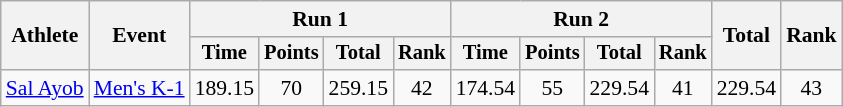<table class="wikitable" style="font-size:90%;">
<tr>
<th rowspan=2>Athlete</th>
<th rowspan=2>Event</th>
<th colspan=4>Run 1</th>
<th colspan=4>Run 2</th>
<th rowspan=2>Total</th>
<th rowspan=2>Rank</th>
</tr>
<tr style="font-size:95%">
<th>Time</th>
<th>Points</th>
<th>Total</th>
<th>Rank</th>
<th>Time</th>
<th>Points</th>
<th>Total</th>
<th>Rank</th>
</tr>
<tr align=center>
<td align=left><a href='#'>Sal Ayob</a></td>
<td align=left><a href='#'>Men's K-1</a></td>
<td>189.15</td>
<td>70</td>
<td>259.15</td>
<td>42</td>
<td>174.54</td>
<td>55</td>
<td>229.54</td>
<td>41</td>
<td>229.54</td>
<td>43</td>
</tr>
</table>
